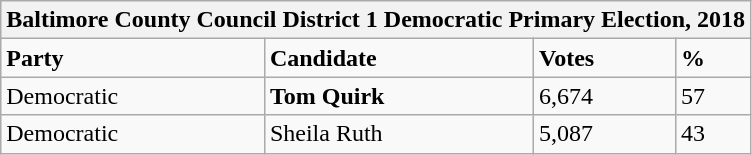<table class="wikitable">
<tr>
<th colspan="4">Baltimore County Council District 1 Democratic Primary Election, 2018</th>
</tr>
<tr>
<td><strong>Party</strong></td>
<td><strong>Candidate</strong></td>
<td><strong>Votes</strong></td>
<td><strong>%</strong></td>
</tr>
<tr>
<td>Democratic</td>
<td><strong>Tom Quirk</strong></td>
<td>6,674</td>
<td>57</td>
</tr>
<tr>
<td>Democratic</td>
<td>Sheila Ruth</td>
<td>5,087</td>
<td>43</td>
</tr>
</table>
